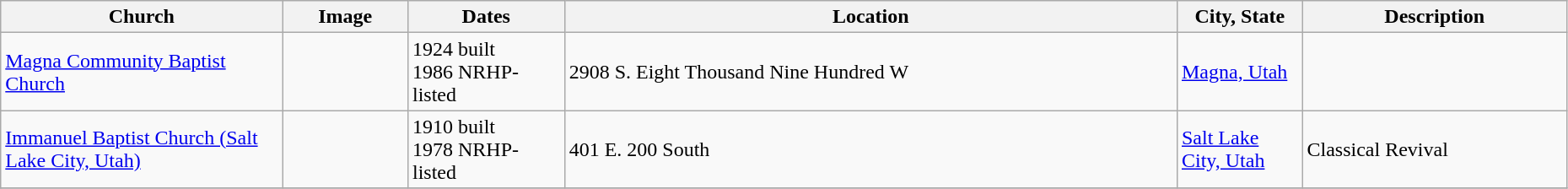<table class="wikitable sortable" style="width:98%">
<tr>
<th width = 18%><strong>Church</strong></th>
<th width = 8% class="unsortable"><strong>Image</strong></th>
<th width = 10%><strong>Dates</strong></th>
<th><strong>Location</strong></th>
<th width = 8%><strong>City, State</strong></th>
<th class="unsortable"><strong>Description</strong></th>
</tr>
<tr ->
<td><a href='#'>Magna Community Baptist Church</a></td>
<td></td>
<td>1924 built<br>1986 NRHP-listed</td>
<td>2908 S. Eight Thousand Nine Hundred W<br><small></small></td>
<td><a href='#'>Magna, Utah</a></td>
<td></td>
</tr>
<tr ->
<td><a href='#'>Immanuel Baptist Church (Salt Lake City, Utah)</a></td>
<td></td>
<td>1910 built<br>1978 NRHP-listed</td>
<td>401 E. 200 South<br><small></small></td>
<td><a href='#'>Salt Lake City, Utah</a></td>
<td>Classical Revival</td>
</tr>
<tr ->
</tr>
</table>
